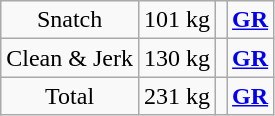<table class = "wikitable" style="text-align:center;">
<tr>
<td>Snatch</td>
<td>101 kg</td>
<td align=left></td>
<td><strong><a href='#'>GR</a></strong></td>
</tr>
<tr>
<td>Clean & Jerk</td>
<td>130 kg</td>
<td align=left></td>
<td><strong><a href='#'>GR</a></strong></td>
</tr>
<tr>
<td>Total</td>
<td>231 kg</td>
<td align=left></td>
<td><strong><a href='#'>GR</a></strong></td>
</tr>
</table>
